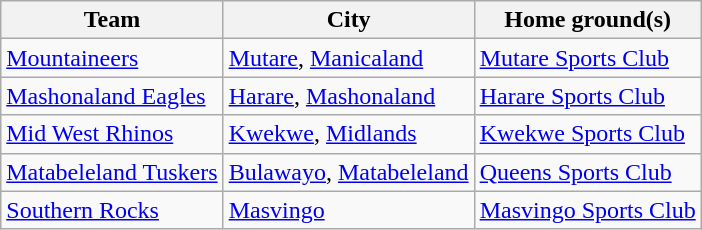<table class="wikitable">
<tr>
<th>Team</th>
<th>City</th>
<th>Home ground(s)</th>
</tr>
<tr>
<td><a href='#'>Mountaineers</a></td>
<td><a href='#'>Mutare</a>, <a href='#'>Manicaland</a></td>
<td><a href='#'>Mutare Sports Club</a></td>
</tr>
<tr>
<td><a href='#'>Mashonaland Eagles</a></td>
<td><a href='#'>Harare</a>, <a href='#'>Mashonaland</a></td>
<td><a href='#'>Harare Sports Club</a></td>
</tr>
<tr>
<td><a href='#'>Mid West Rhinos</a></td>
<td><a href='#'>Kwekwe</a>, <a href='#'>Midlands</a></td>
<td><a href='#'>Kwekwe Sports Club</a></td>
</tr>
<tr>
<td><a href='#'>Matabeleland Tuskers</a></td>
<td><a href='#'>Bulawayo</a>, <a href='#'>Matabeleland</a></td>
<td><a href='#'>Queens Sports Club</a></td>
</tr>
<tr>
<td><a href='#'>Southern Rocks</a></td>
<td><a href='#'>Masvingo</a></td>
<td><a href='#'>Masvingo Sports Club</a></td>
</tr>
</table>
